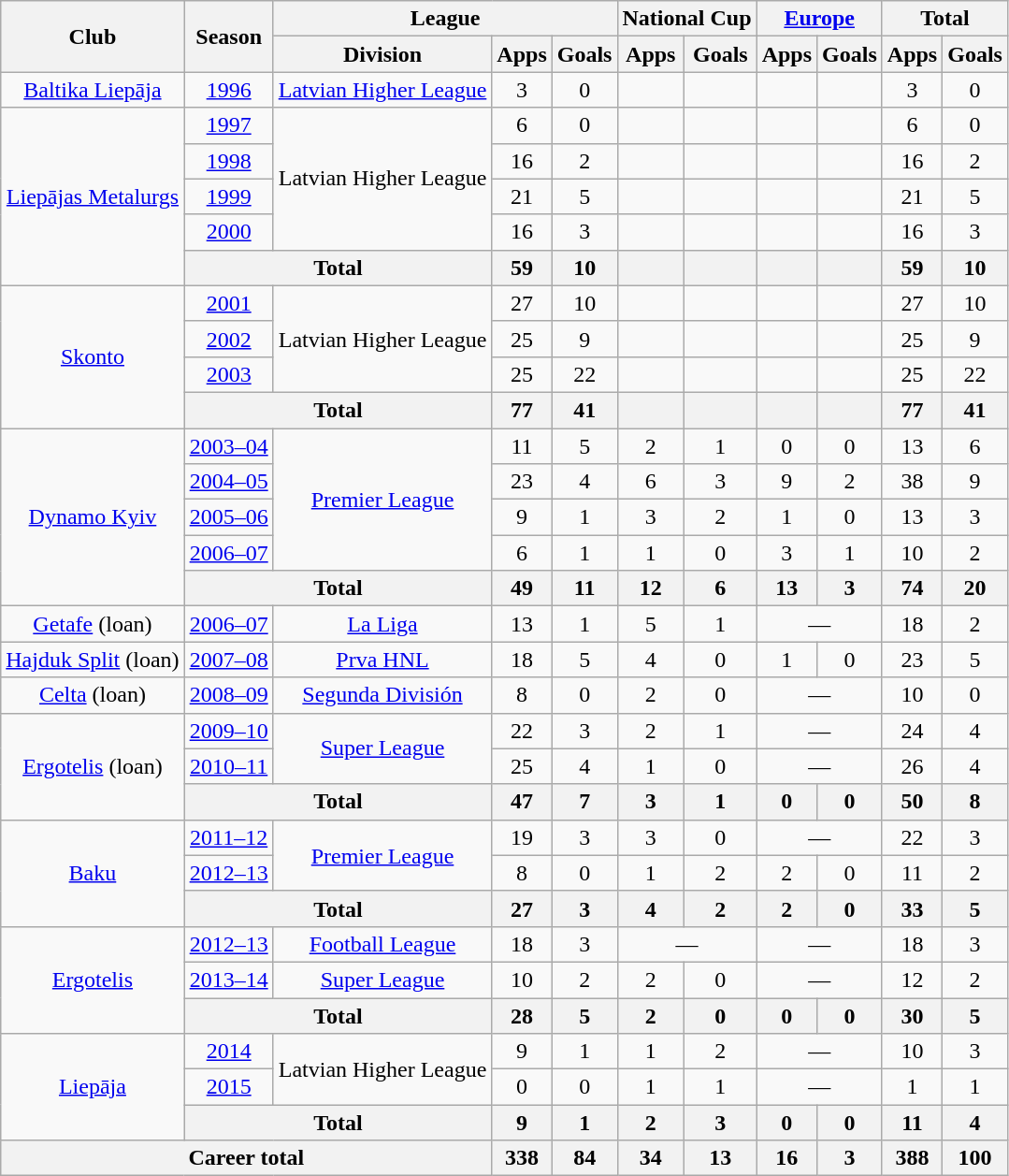<table class="wikitable" style="text-align:center">
<tr>
<th rowspan="2">Club</th>
<th rowspan="2">Season</th>
<th colspan="3">League</th>
<th colspan="2">National Cup</th>
<th colspan="2"><a href='#'>Europe</a></th>
<th colspan="2">Total</th>
</tr>
<tr>
<th>Division</th>
<th>Apps</th>
<th>Goals</th>
<th>Apps</th>
<th>Goals</th>
<th>Apps</th>
<th>Goals</th>
<th>Apps</th>
<th>Goals</th>
</tr>
<tr>
<td><a href='#'>Baltika Liepāja</a></td>
<td><a href='#'>1996</a></td>
<td><a href='#'>Latvian Higher League</a></td>
<td>3</td>
<td>0</td>
<td></td>
<td></td>
<td></td>
<td></td>
<td>3</td>
<td>0</td>
</tr>
<tr>
<td rowspan="5"><a href='#'>Liepājas Metalurgs</a></td>
<td><a href='#'>1997</a></td>
<td rowspan="4">Latvian Higher League</td>
<td>6</td>
<td>0</td>
<td></td>
<td></td>
<td></td>
<td></td>
<td>6</td>
<td>0</td>
</tr>
<tr>
<td><a href='#'>1998</a></td>
<td>16</td>
<td>2</td>
<td></td>
<td></td>
<td></td>
<td></td>
<td>16</td>
<td>2</td>
</tr>
<tr>
<td><a href='#'>1999</a></td>
<td>21</td>
<td>5</td>
<td></td>
<td></td>
<td></td>
<td></td>
<td>21</td>
<td>5</td>
</tr>
<tr>
<td><a href='#'>2000</a></td>
<td>16</td>
<td>3</td>
<td></td>
<td></td>
<td></td>
<td></td>
<td>16</td>
<td>3</td>
</tr>
<tr>
<th colspan="2">Total</th>
<th>59</th>
<th>10</th>
<th></th>
<th></th>
<th></th>
<th></th>
<th>59</th>
<th>10</th>
</tr>
<tr>
<td rowspan="4"><a href='#'>Skonto</a></td>
<td><a href='#'>2001</a></td>
<td rowspan="3">Latvian Higher League</td>
<td>27</td>
<td>10</td>
<td></td>
<td></td>
<td></td>
<td></td>
<td>27</td>
<td>10</td>
</tr>
<tr>
<td><a href='#'>2002</a></td>
<td>25</td>
<td>9</td>
<td></td>
<td></td>
<td></td>
<td></td>
<td>25</td>
<td>9</td>
</tr>
<tr>
<td><a href='#'>2003</a></td>
<td>25</td>
<td>22</td>
<td></td>
<td></td>
<td></td>
<td></td>
<td>25</td>
<td>22</td>
</tr>
<tr>
<th colspan="2">Total</th>
<th>77</th>
<th>41</th>
<th></th>
<th></th>
<th></th>
<th></th>
<th>77</th>
<th>41</th>
</tr>
<tr>
<td rowspan="5"><a href='#'>Dynamo Kyiv</a></td>
<td><a href='#'>2003–04</a></td>
<td rowspan=4><a href='#'>Premier League</a></td>
<td>11</td>
<td>5</td>
<td>2</td>
<td>1</td>
<td>0</td>
<td>0</td>
<td>13</td>
<td>6</td>
</tr>
<tr>
<td><a href='#'>2004–05</a></td>
<td>23</td>
<td>4</td>
<td>6</td>
<td>3</td>
<td>9</td>
<td>2</td>
<td>38</td>
<td>9</td>
</tr>
<tr>
<td><a href='#'>2005–06</a></td>
<td>9</td>
<td>1</td>
<td>3</td>
<td>2</td>
<td>1</td>
<td>0</td>
<td>13</td>
<td>3</td>
</tr>
<tr>
<td><a href='#'>2006–07</a></td>
<td>6</td>
<td>1</td>
<td>1</td>
<td>0</td>
<td>3</td>
<td>1</td>
<td>10</td>
<td>2</td>
</tr>
<tr>
<th colspan="2">Total</th>
<th>49</th>
<th>11</th>
<th>12</th>
<th>6</th>
<th>13</th>
<th>3</th>
<th>74</th>
<th>20</th>
</tr>
<tr>
<td><a href='#'>Getafe</a> (loan)</td>
<td><a href='#'>2006–07</a></td>
<td><a href='#'>La Liga</a></td>
<td>13</td>
<td>1</td>
<td>5</td>
<td>1</td>
<td colspan="2">—</td>
<td>18</td>
<td>2</td>
</tr>
<tr>
<td><a href='#'>Hajduk Split</a> (loan)</td>
<td><a href='#'>2007–08</a></td>
<td><a href='#'>Prva HNL</a></td>
<td>18</td>
<td>5</td>
<td>4</td>
<td>0</td>
<td>1</td>
<td>0</td>
<td>23</td>
<td>5</td>
</tr>
<tr>
<td><a href='#'>Celta</a> (loan)</td>
<td><a href='#'>2008–09</a></td>
<td><a href='#'>Segunda División</a></td>
<td>8</td>
<td>0</td>
<td>2</td>
<td>0</td>
<td colspan="2">—</td>
<td>10</td>
<td>0</td>
</tr>
<tr>
<td rowspan="3"><a href='#'>Ergotelis</a> (loan)</td>
<td><a href='#'>2009–10</a></td>
<td rowspan="2"><a href='#'>Super League</a></td>
<td>22</td>
<td>3</td>
<td>2</td>
<td>1</td>
<td colspan="2">—</td>
<td>24</td>
<td>4</td>
</tr>
<tr>
<td><a href='#'>2010–11</a></td>
<td>25</td>
<td>4</td>
<td>1</td>
<td>0</td>
<td colspan="2">—</td>
<td>26</td>
<td>4</td>
</tr>
<tr>
<th colspan="2">Total</th>
<th>47</th>
<th>7</th>
<th>3</th>
<th>1</th>
<th>0</th>
<th>0</th>
<th>50</th>
<th>8</th>
</tr>
<tr>
<td rowspan="3"><a href='#'>Baku</a></td>
<td><a href='#'>2011–12</a></td>
<td rowspan="2"><a href='#'>Premier League</a></td>
<td>19</td>
<td>3</td>
<td>3</td>
<td>0</td>
<td colspan="2">—</td>
<td>22</td>
<td>3</td>
</tr>
<tr>
<td><a href='#'>2012–13</a></td>
<td>8</td>
<td>0</td>
<td>1</td>
<td>2</td>
<td>2</td>
<td>0</td>
<td>11</td>
<td>2</td>
</tr>
<tr>
<th colspan="2">Total</th>
<th>27</th>
<th>3</th>
<th>4</th>
<th>2</th>
<th>2</th>
<th>0</th>
<th>33</th>
<th>5</th>
</tr>
<tr>
<td rowspan="3"><a href='#'>Ergotelis</a></td>
<td><a href='#'>2012–13</a></td>
<td><a href='#'>Football League</a></td>
<td>18</td>
<td>3</td>
<td colspan="2">—</td>
<td colspan="2">—</td>
<td>18</td>
<td>3</td>
</tr>
<tr>
<td><a href='#'>2013–14</a></td>
<td><a href='#'>Super League</a></td>
<td>10</td>
<td>2</td>
<td>2</td>
<td>0</td>
<td colspan="2">—</td>
<td>12</td>
<td>2</td>
</tr>
<tr>
<th colspan="2">Total</th>
<th>28</th>
<th>5</th>
<th>2</th>
<th>0</th>
<th>0</th>
<th>0</th>
<th>30</th>
<th>5</th>
</tr>
<tr>
<td rowspan="3"><a href='#'>Liepāja</a></td>
<td><a href='#'>2014</a></td>
<td rowspan="2">Latvian Higher League</td>
<td>9</td>
<td>1</td>
<td>1</td>
<td>2</td>
<td colspan="2">—</td>
<td>10</td>
<td>3</td>
</tr>
<tr>
<td><a href='#'>2015</a></td>
<td>0</td>
<td>0</td>
<td>1</td>
<td>1</td>
<td colspan="2">—</td>
<td>1</td>
<td>1</td>
</tr>
<tr>
<th colspan="2">Total</th>
<th>9</th>
<th>1</th>
<th>2</th>
<th>3</th>
<th>0</th>
<th>0</th>
<th>11</th>
<th>4</th>
</tr>
<tr>
<th colspan="3">Career total</th>
<th>338</th>
<th>84</th>
<th>34</th>
<th>13</th>
<th>16</th>
<th>3</th>
<th>388</th>
<th>100</th>
</tr>
</table>
